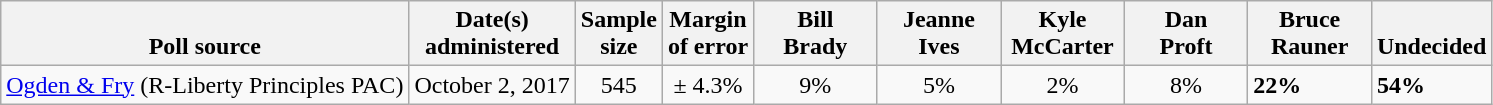<table class="wikitable">
<tr valign=bottom>
<th>Poll source</th>
<th>Date(s)<br>administered</th>
<th>Sample<br>size</th>
<th>Margin<br>of error</th>
<th style="width:75px;">Bill<br>Brady</th>
<th style="width:75px;">Jeanne<br>Ives</th>
<th style="width:75px;">Kyle<br>McCarter</th>
<th style="width:75px;">Dan<br>Proft</th>
<th style="width:75px;">Bruce<br>Rauner</th>
<th>Undecided</th>
</tr>
<tr>
<td><a href='#'>Ogden & Fry</a> (R-Liberty Principles PAC)</td>
<td align=center>October 2, 2017</td>
<td align=center>545</td>
<td align=center>± 4.3%</td>
<td align=center>9%</td>
<td align=center>5%</td>
<td align=center>2%</td>
<td align=center>8%</td>
<td><strong>22%</strong></td>
<td><strong>54%</strong></td>
</tr>
</table>
